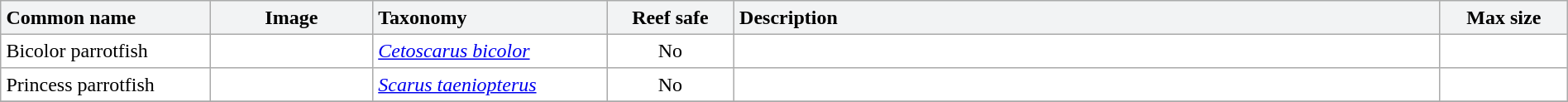<table class="sortable collapsible" cellpadding="4" width="100%" border="1" style="border:1px solid #aaa; border-collapse:collapse">
<tr>
<th align="left" style="background:#F2F3F4" width="170px">Common name</th>
<th style="background:#F2F3F4" width="130px" class="unsortable">Image</th>
<th align="left" style="background:#F2F3F4" width="190px">Taxonomy</th>
<th style="background:#F2F3F4" width="100px">Reef safe</th>
<th align="left" style="background:#F2F3F4" width="610px" class="unsortable">Description</th>
<th style="background:#F2F3F4" width="100px">Max size</th>
</tr>
<tr>
<td>Bicolor parrotfish</td>
<td></td>
<td><em><a href='#'>Cetoscarus bicolor</a></em></td>
<td align="center">No</td>
<td></td>
<td align="center"></td>
</tr>
<tr>
<td>Princess parrotfish</td>
<td></td>
<td><em><a href='#'>Scarus taeniopterus</a></em></td>
<td align="center">No</td>
<td></td>
<td align="center"></td>
</tr>
<tr>
</tr>
</table>
